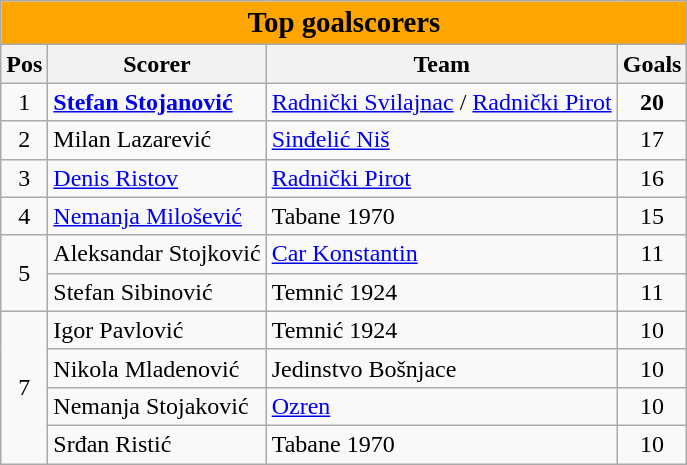<table class="wikitable"  margin-top:0.2em;">
<tr>
<th style="color:black; background:orange; text-align:center;" colspan="7"><big>Top goalscorers</big></th>
</tr>
<tr>
<th>Pos</th>
<th>Scorer</th>
<th>Team</th>
<th align=center>Goals</th>
</tr>
<tr>
<td style="text-align:center;">1</td>
<td> <strong><a href='#'>Stefan Stojanović</a></strong></td>
<td><a href='#'>Radnički Svilajnac</a> / <a href='#'>Radnički Pirot</a></td>
<td style="text-align:center;"><strong>20</strong></td>
</tr>
<tr>
<td style="text-align:center;">2</td>
<td> Milan Lazarević</td>
<td><a href='#'>Sinđelić Niš</a></td>
<td style="text-align:center;">17</td>
</tr>
<tr>
<td style="text-align:center;">3</td>
<td> <a href='#'>Denis Ristov</a></td>
<td><a href='#'>Radnički Pirot</a></td>
<td style="text-align:center;">16</td>
</tr>
<tr>
<td style="text-align:center;">4</td>
<td> <a href='#'>Nemanja Milošević</a></td>
<td>Tabane 1970</td>
<td style="text-align:center;">15</td>
</tr>
<tr>
<td rowspan=2 style="text-align:center;">5</td>
<td> Aleksandar Stojković</td>
<td><a href='#'>Car Konstantin</a></td>
<td style="text-align:center;">11</td>
</tr>
<tr>
<td>  Stefan Sibinović</td>
<td>Temnić 1924</td>
<td style="text-align:center;">11</td>
</tr>
<tr>
<td rowspan=4 style="text-align:center;">7</td>
<td> Igor Pavlović</td>
<td>Temnić 1924</td>
<td style="text-align:center;">10</td>
</tr>
<tr>
<td> Nikola Mladenović</td>
<td>Jedinstvo Bošnjace</td>
<td style="text-align:center;">10</td>
</tr>
<tr>
<td> Nemanja Stojaković</td>
<td><a href='#'>Ozren</a></td>
<td style="text-align:center;">10</td>
</tr>
<tr>
<td> Srđan Ristić</td>
<td>Tabane 1970</td>
<td style="text-align:center;">10</td>
</tr>
</table>
